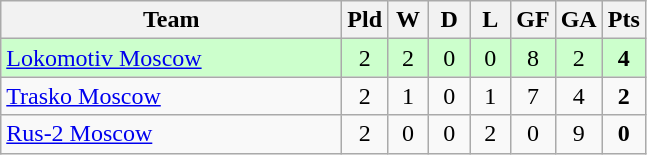<table class="wikitable" style="text-align:center">
<tr>
<th width=220>Team</th>
<th width=20>Pld</th>
<th width=20>W</th>
<th width=20>D</th>
<th width=20>L</th>
<th width=20>GF</th>
<th width=20>GA</th>
<th width=20>Pts</th>
</tr>
<tr bgcolor="#ccffcc">
<td align="left"><a href='#'>Lokomotiv Moscow</a></td>
<td>2</td>
<td>2</td>
<td>0</td>
<td>0</td>
<td>8</td>
<td>2</td>
<td><strong>4</strong></td>
</tr>
<tr>
<td align="left"><a href='#'>Trasko Moscow</a></td>
<td>2</td>
<td>1</td>
<td>0</td>
<td>1</td>
<td>7</td>
<td>4</td>
<td><strong>2</strong></td>
</tr>
<tr>
<td align="left"><a href='#'>Rus-2 Moscow</a></td>
<td>2</td>
<td>0</td>
<td>0</td>
<td>2</td>
<td>0</td>
<td>9</td>
<td><strong>0</strong></td>
</tr>
</table>
